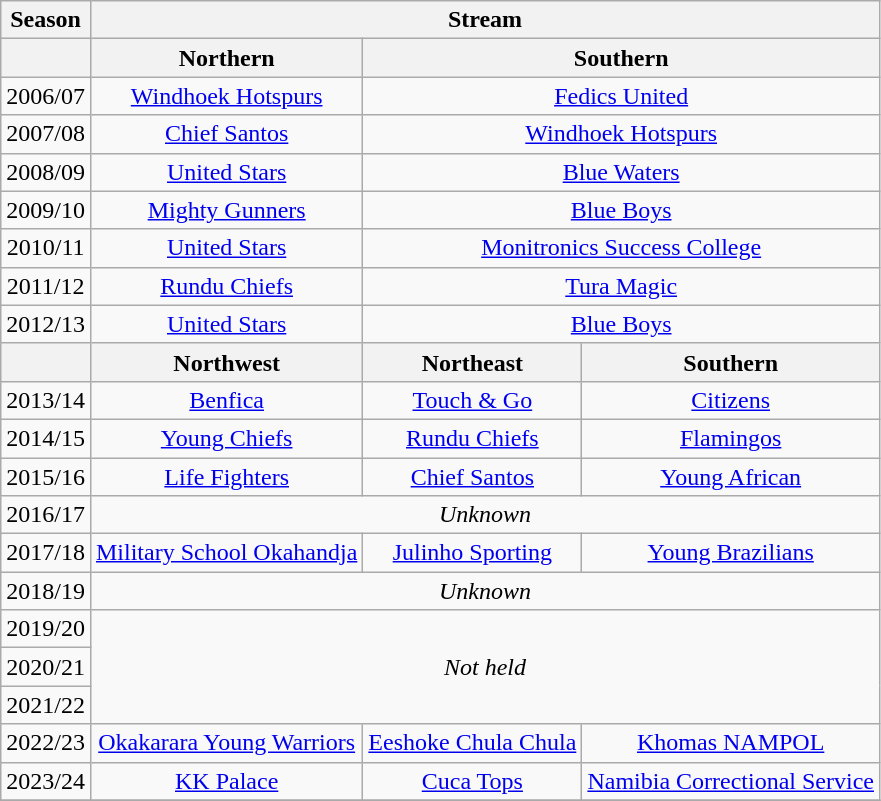<table class="wikitable sortable" style="text-align: center">
<tr>
<th>Season</th>
<th colspan=3>Stream</th>
</tr>
<tr>
<th></th>
<th>Northern</th>
<th colspan=2>Southern</th>
</tr>
<tr>
<td align=center>2006/07</td>
<td><a href='#'>Windhoek Hotspurs</a></td>
<td colspan=2><a href='#'>Fedics United</a></td>
</tr>
<tr>
<td align=center>2007/08</td>
<td><a href='#'>Chief Santos</a></td>
<td colspan=2><a href='#'>Windhoek Hotspurs</a></td>
</tr>
<tr>
<td align=center>2008/09</td>
<td><a href='#'>United Stars</a></td>
<td colspan=2><a href='#'>Blue Waters</a></td>
</tr>
<tr>
<td align=center>2009/10</td>
<td><a href='#'>Mighty Gunners</a></td>
<td colspan=2><a href='#'>Blue Boys</a></td>
</tr>
<tr>
<td align=center>2010/11</td>
<td><a href='#'>United Stars</a></td>
<td colspan=2><a href='#'>Monitronics Success College</a></td>
</tr>
<tr>
<td align=center>2011/12</td>
<td><a href='#'>Rundu Chiefs</a></td>
<td colspan=2><a href='#'>Tura Magic</a></td>
</tr>
<tr>
<td align=center>2012/13</td>
<td><a href='#'>United Stars</a></td>
<td colspan=2><a href='#'>Blue Boys</a></td>
</tr>
<tr>
<th></th>
<th>Northwest</th>
<th>Northeast</th>
<th>Southern</th>
</tr>
<tr>
<td align=center>2013/14</td>
<td><a href='#'>Benfica</a></td>
<td><a href='#'>Touch & Go</a></td>
<td><a href='#'>Citizens</a></td>
</tr>
<tr>
<td align=center>2014/15</td>
<td><a href='#'>Young Chiefs</a></td>
<td><a href='#'>Rundu Chiefs</a></td>
<td><a href='#'>Flamingos</a></td>
</tr>
<tr>
<td align=center>2015/16</td>
<td><a href='#'>Life Fighters</a></td>
<td><a href='#'>Chief Santos</a></td>
<td><a href='#'>Young African</a></td>
</tr>
<tr>
<td align=center>2016/17</td>
<td colspan=3; align=center><em>Unknown</em></td>
</tr>
<tr>
<td align=center>2017/18</td>
<td><a href='#'>Military School Okahandja</a></td>
<td><a href='#'>Julinho Sporting</a></td>
<td><a href='#'>Young Brazilians</a></td>
</tr>
<tr>
<td align=center>2018/19</td>
<td colspan=3; align=center><em>Unknown</em></td>
</tr>
<tr>
<td align=center>2019/20</td>
<td colspan=3; rowspan=3; align=center><em>Not held</em></td>
</tr>
<tr>
<td align=center>2020/21</td>
</tr>
<tr>
<td align=center>2021/22</td>
</tr>
<tr>
<td align=center>2022/23</td>
<td><a href='#'>Okakarara Young Warriors</a></td>
<td><a href='#'>Eeshoke Chula Chula</a></td>
<td><a href='#'>Khomas NAMPOL</a></td>
</tr>
<tr>
<td align=center>2023/24</td>
<td><a href='#'>KK Palace</a></td>
<td><a href='#'>Cuca Tops</a></td>
<td><a href='#'>Namibia Correctional Service</a></td>
</tr>
<tr>
</tr>
</table>
